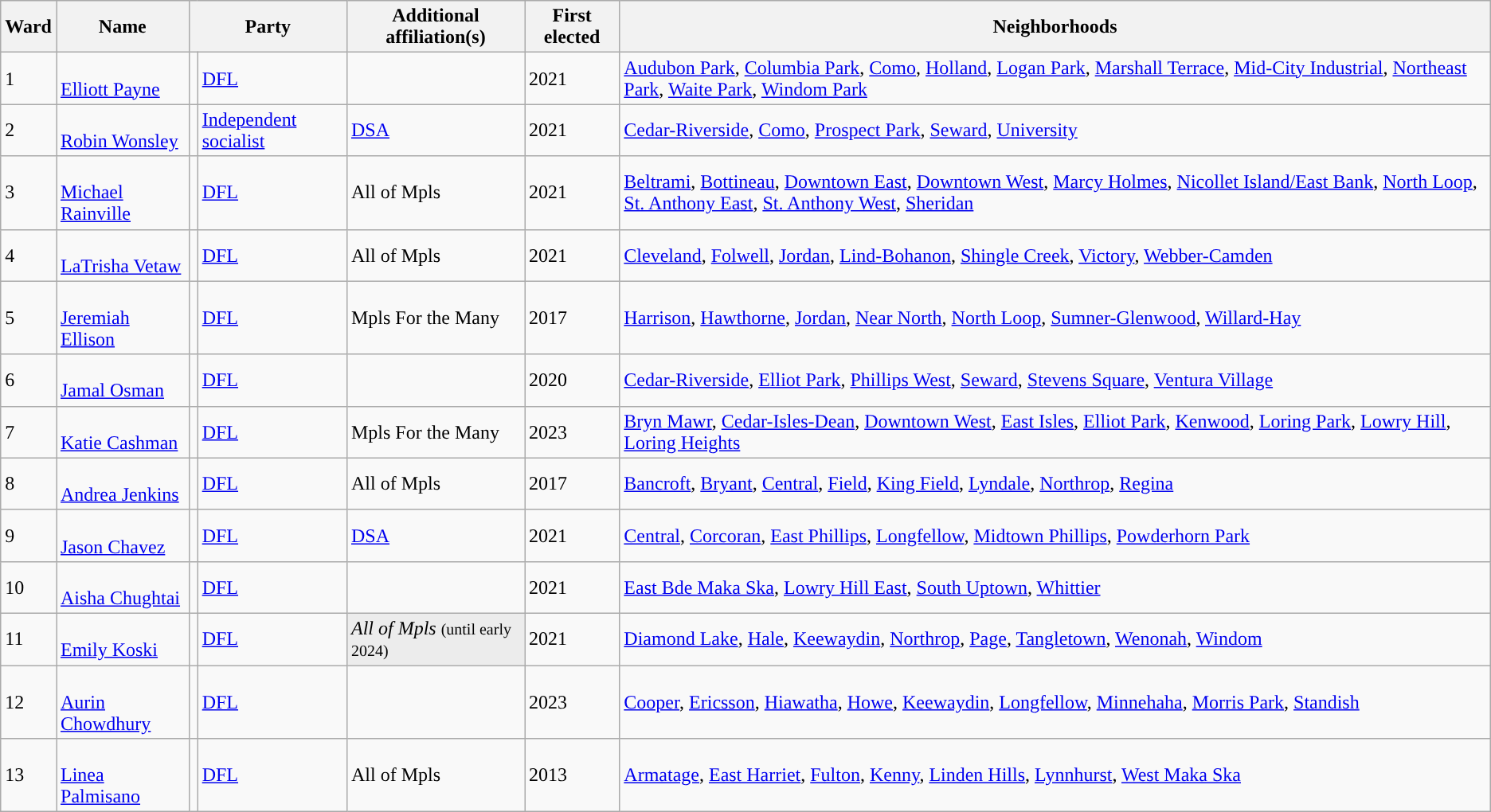<table class="wikitable">
<tr>
<th>Ward</th>
<th>Name</th>
<th colspan=2>Party</th>
<th>Additional affiliation(s)</th>
<th>First elected</th>
<th>Neighborhoods</th>
</tr>
<tr>
<td>1</td>
<td><br><a href='#'>Elliott Payne</a></td>
<td style="background:"></td>
<td><a href='#'>DFL</a></td>
<td></td>
<td>2021</td>
<td><a href='#'>Audubon Park</a>, <a href='#'>Columbia Park</a>, <a href='#'>Como</a>, <a href='#'>Holland</a>, <a href='#'>Logan Park</a>, <a href='#'>Marshall Terrace</a>, <a href='#'>Mid-City Industrial</a>, <a href='#'>Northeast Park</a>, <a href='#'>Waite Park</a>, <a href='#'>Windom Park</a></td>
</tr>
<tr>
<td>2</td>
<td><br><a href='#'>Robin Wonsley</a></td>
<td style="background:"></td>
<td><a href='#'>Independent socialist</a></td>
<td><a href='#'>DSA</a></td>
<td>2021</td>
<td><a href='#'>Cedar-Riverside</a>, <a href='#'>Como</a>, <a href='#'>Prospect Park</a>, <a href='#'>Seward</a>, <a href='#'>University</a></td>
</tr>
<tr>
<td>3</td>
<td><br><a href='#'>Michael Rainville</a></td>
<td style="background:"></td>
<td><a href='#'>DFL</a></td>
<td>All of Mpls</td>
<td>2021</td>
<td><a href='#'>Beltrami</a>, <a href='#'>Bottineau</a>, <a href='#'>Downtown East</a>, <a href='#'>Downtown West</a>, <a href='#'>Marcy Holmes</a>, <a href='#'>Nicollet Island/East Bank</a>, <a href='#'>North Loop</a>, <a href='#'>St. Anthony East</a>, <a href='#'>St. Anthony West</a>, <a href='#'>Sheridan</a></td>
</tr>
<tr>
<td>4</td>
<td><br><a href='#'>LaTrisha Vetaw</a></td>
<td style="background:"></td>
<td><a href='#'>DFL</a></td>
<td>All of Mpls</td>
<td>2021</td>
<td><a href='#'>Cleveland</a>, <a href='#'>Folwell</a>, <a href='#'>Jordan</a>, <a href='#'>Lind-Bohanon</a>, <a href='#'>Shingle Creek</a>, <a href='#'>Victory</a>, <a href='#'>Webber-Camden</a></td>
</tr>
<tr>
<td>5</td>
<td><br><a href='#'>Jeremiah Ellison</a></td>
<td style="background:"></td>
<td><a href='#'>DFL</a></td>
<td>Mpls For the Many</td>
<td>2017</td>
<td><a href='#'>Harrison</a>, <a href='#'>Hawthorne</a>, <a href='#'>Jordan</a>, <a href='#'>Near North</a>, <a href='#'>North Loop</a>, <a href='#'>Sumner-Glenwood</a>, <a href='#'>Willard-Hay</a></td>
</tr>
<tr>
<td>6</td>
<td><br><a href='#'>Jamal Osman</a></td>
<td style="background:"></td>
<td><a href='#'>DFL</a></td>
<td></td>
<td>2020</td>
<td><a href='#'>Cedar-Riverside</a>, <a href='#'>Elliot Park</a>, <a href='#'>Phillips West</a>, <a href='#'>Seward</a>, <a href='#'>Stevens Square</a>, <a href='#'>Ventura Village</a></td>
</tr>
<tr>
<td>7</td>
<td><br><a href='#'>Katie Cashman</a></td>
<td style="background:"></td>
<td><a href='#'>DFL</a></td>
<td>Mpls For the Many</td>
<td>2023</td>
<td><a href='#'>Bryn Mawr</a>, <a href='#'>Cedar-Isles-Dean</a>, <a href='#'>Downtown West</a>, <a href='#'>East Isles</a>, <a href='#'>Elliot Park</a>, <a href='#'>Kenwood</a>, <a href='#'>Loring Park</a>, <a href='#'>Lowry Hill</a>, <a href='#'>Loring Heights</a></td>
</tr>
<tr>
<td>8</td>
<td><br><a href='#'>Andrea Jenkins</a></td>
<td style="background:"></td>
<td><a href='#'>DFL</a></td>
<td>All of Mpls</td>
<td>2017</td>
<td><a href='#'>Bancroft</a>, <a href='#'>Bryant</a>, <a href='#'>Central</a>, <a href='#'>Field</a>, <a href='#'>King Field</a>, <a href='#'>Lyndale</a>, <a href='#'>Northrop</a>, <a href='#'>Regina</a></td>
</tr>
<tr>
<td>9</td>
<td><br><a href='#'>Jason Chavez</a></td>
<td style="background:"></td>
<td><a href='#'>DFL</a></td>
<td><a href='#'>DSA</a></td>
<td>2021</td>
<td><a href='#'>Central</a>, <a href='#'>Corcoran</a>, <a href='#'>East Phillips</a>, <a href='#'>Longfellow</a>, <a href='#'>Midtown Phillips</a>, <a href='#'>Powderhorn Park</a></td>
</tr>
<tr>
<td>10</td>
<td><br><a href='#'>Aisha Chughtai</a></td>
<td style="background:"></td>
<td><a href='#'>DFL</a></td>
<td></td>
<td>2021</td>
<td><a href='#'>East Bde Maka Ska</a>, <a href='#'>Lowry Hill East</a>, <a href='#'>South Uptown</a>, <a href='#'>Whittier</a></td>
</tr>
<tr>
<td>11</td>
<td><br><a href='#'>Emily Koski</a></td>
<td style="background:"></td>
<td><a href='#'>DFL</a></td>
<td style="background:#ececec"><em>All of Mpls</em> <small>(until early 2024)</small></td>
<td>2021</td>
<td><a href='#'>Diamond Lake</a>, <a href='#'>Hale</a>, <a href='#'>Keewaydin</a>, <a href='#'>Northrop</a>, <a href='#'>Page</a>, <a href='#'>Tangletown</a>, <a href='#'>Wenonah</a>, <a href='#'>Windom</a></td>
</tr>
<tr>
<td>12</td>
<td><br><a href='#'>Aurin Chowdhury</a></td>
<td style="background:"></td>
<td><a href='#'>DFL</a></td>
<td></td>
<td>2023</td>
<td><a href='#'>Cooper</a>, <a href='#'>Ericsson</a>, <a href='#'>Hiawatha</a>, <a href='#'>Howe</a>, <a href='#'>Keewaydin</a>, <a href='#'>Longfellow</a>, <a href='#'>Minnehaha</a>, <a href='#'>Morris Park</a>, <a href='#'>Standish</a></td>
</tr>
<tr>
<td>13</td>
<td><br><a href='#'>Linea Palmisano</a></td>
<td style="background:"></td>
<td><a href='#'>DFL</a></td>
<td>All of Mpls</td>
<td>2013</td>
<td><a href='#'>Armatage</a>, <a href='#'>East Harriet</a>, <a href='#'>Fulton</a>, <a href='#'>Kenny</a>, <a href='#'>Linden Hills</a>, <a href='#'>Lynnhurst</a>, <a href='#'>West Maka Ska</a></td>
</tr>
</table>
